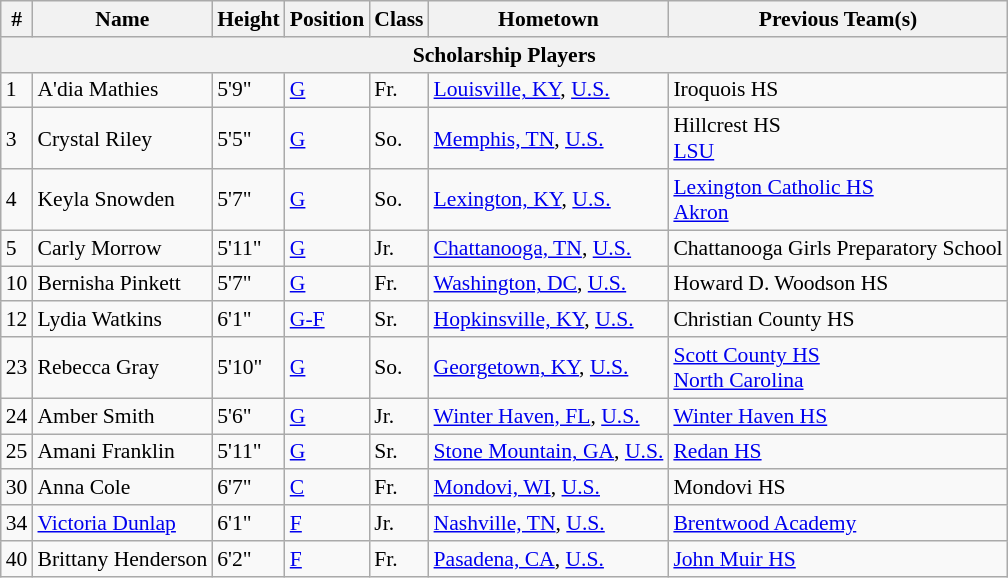<table class="wikitable" style="font-size: 90%">
<tr>
<th>#</th>
<th>Name</th>
<th>Height</th>
<th>Position</th>
<th>Class</th>
<th>Hometown</th>
<th>Previous Team(s)</th>
</tr>
<tr>
<th colspan=7>Scholarship Players</th>
</tr>
<tr>
<td>1</td>
<td>A'dia Mathies</td>
<td>5'9"</td>
<td><a href='#'>G</a></td>
<td>Fr.</td>
<td><a href='#'>Louisville, KY</a>, <a href='#'>U.S.</a></td>
<td>Iroquois HS</td>
</tr>
<tr>
<td>3</td>
<td>Crystal Riley</td>
<td>5'5"</td>
<td><a href='#'>G</a></td>
<td>So.</td>
<td><a href='#'>Memphis, TN</a>, <a href='#'>U.S.</a></td>
<td>Hillcrest HS<br><a href='#'>LSU</a></td>
</tr>
<tr>
<td>4</td>
<td>Keyla Snowden</td>
<td>5'7"</td>
<td><a href='#'>G</a></td>
<td>So.</td>
<td><a href='#'>Lexington, KY</a>, <a href='#'>U.S.</a></td>
<td><a href='#'>Lexington Catholic HS</a><br><a href='#'>Akron</a></td>
</tr>
<tr>
<td>5</td>
<td>Carly Morrow</td>
<td>5'11"</td>
<td><a href='#'>G</a></td>
<td>Jr.</td>
<td><a href='#'>Chattanooga, TN</a>, <a href='#'>U.S.</a></td>
<td>Chattanooga Girls Preparatory School</td>
</tr>
<tr>
<td>10</td>
<td>Bernisha Pinkett</td>
<td>5'7"</td>
<td><a href='#'>G</a></td>
<td>Fr.</td>
<td><a href='#'>Washington, DC</a>, <a href='#'>U.S.</a></td>
<td>Howard D. Woodson HS</td>
</tr>
<tr>
<td>12</td>
<td>Lydia Watkins</td>
<td>6'1"</td>
<td><a href='#'>G-F</a></td>
<td>Sr.</td>
<td><a href='#'>Hopkinsville, KY</a>, <a href='#'>U.S.</a></td>
<td>Christian County HS</td>
</tr>
<tr>
<td>23</td>
<td>Rebecca Gray</td>
<td>5'10"</td>
<td><a href='#'>G</a></td>
<td>So.</td>
<td><a href='#'>Georgetown, KY</a>, <a href='#'>U.S.</a></td>
<td><a href='#'>Scott County HS</a><br><a href='#'>North Carolina</a></td>
</tr>
<tr>
<td>24</td>
<td>Amber Smith</td>
<td>5'6"</td>
<td><a href='#'>G</a></td>
<td>Jr.</td>
<td><a href='#'>Winter Haven, FL</a>, <a href='#'>U.S.</a></td>
<td><a href='#'>Winter Haven HS</a></td>
</tr>
<tr>
<td>25</td>
<td>Amani Franklin</td>
<td>5'11"</td>
<td><a href='#'>G</a></td>
<td>Sr.</td>
<td><a href='#'>Stone Mountain, GA</a>, <a href='#'>U.S.</a></td>
<td><a href='#'>Redan HS</a></td>
</tr>
<tr>
<td>30</td>
<td>Anna Cole</td>
<td>6'7"</td>
<td><a href='#'>C</a></td>
<td>Fr.</td>
<td><a href='#'>Mondovi, WI</a>, <a href='#'>U.S.</a></td>
<td>Mondovi HS</td>
</tr>
<tr>
<td>34</td>
<td><a href='#'>Victoria Dunlap</a></td>
<td>6'1"</td>
<td><a href='#'>F</a></td>
<td>Jr.</td>
<td><a href='#'>Nashville, TN</a>, <a href='#'>U.S.</a></td>
<td><a href='#'>Brentwood Academy</a></td>
</tr>
<tr>
<td>40</td>
<td>Brittany Henderson</td>
<td>6'2"</td>
<td><a href='#'>F</a></td>
<td>Fr.</td>
<td><a href='#'>Pasadena, CA</a>, <a href='#'>U.S.</a></td>
<td><a href='#'>John Muir HS</a></td>
</tr>
</table>
